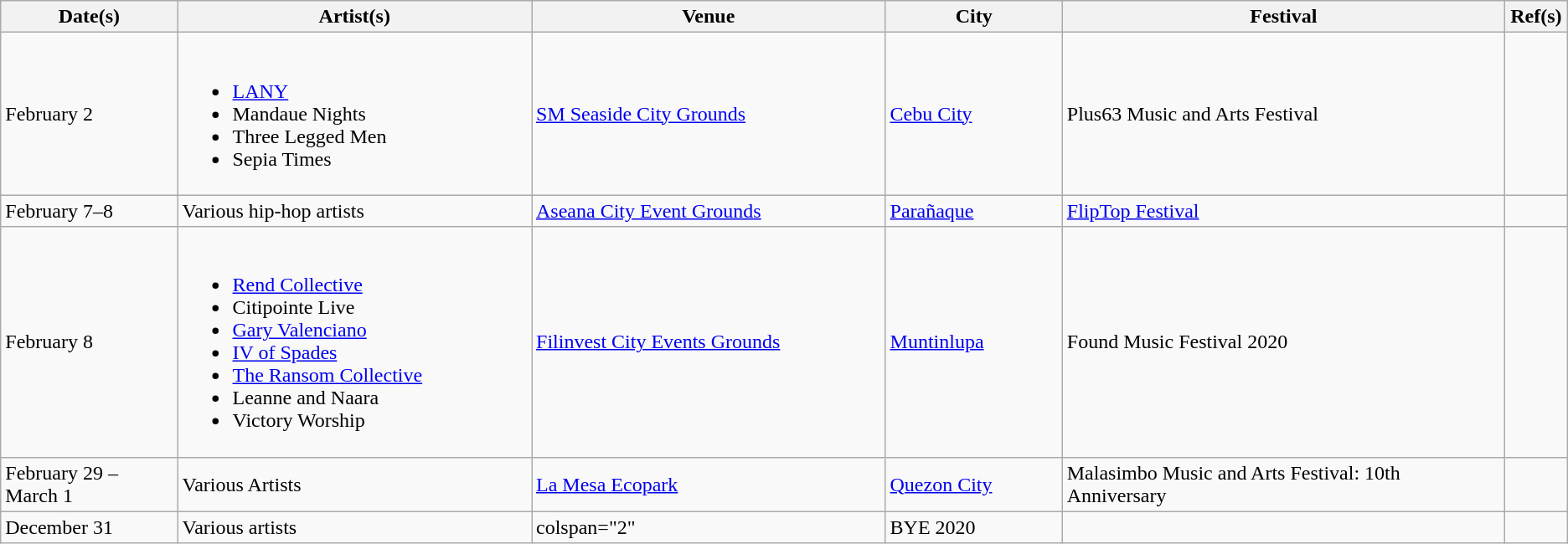<table class="wikitable sortable" style="font-size: 100%; width=100%;" style="text-align:center;">
<tr>
<th class="unsortable" style="width: 10%;" scope="col">Date(s)</th>
<th class="unsortable" style="width: 20%;" scope="col">Artist(s)</th>
<th style="width: 20%;" scope="col">Venue</th>
<th style="width: 10%;" scope="col">City</th>
<th style="width: 25%;" scope="col">Festival</th>
<th style="width: 1%;" scope="col">Ref(s)</th>
</tr>
<tr>
<td>February 2</td>
<td><br><ul><li><a href='#'>LANY</a></li><li>Mandaue Nights</li><li>Three Legged Men</li><li>Sepia Times</li></ul></td>
<td><a href='#'>SM Seaside City Grounds</a></td>
<td><a href='#'>Cebu City</a></td>
<td>Plus63 Music and Arts Festival</td>
<td></td>
</tr>
<tr>
<td>February 7–8</td>
<td>Various hip-hop artists</td>
<td><a href='#'>Aseana City Event Grounds</a></td>
<td><a href='#'>Parañaque</a></td>
<td><a href='#'>FlipTop Festival</a></td>
<td></td>
</tr>
<tr>
<td>February 8</td>
<td><br><ul><li><a href='#'>Rend Collective</a></li><li>Citipointe Live</li><li><a href='#'>Gary Valenciano</a></li><li><a href='#'>IV of Spades</a></li><li><a href='#'>The Ransom Collective</a></li><li>Leanne and Naara</li><li>Victory Worship</li></ul></td>
<td><a href='#'>Filinvest City Events Grounds</a></td>
<td><a href='#'>Muntinlupa</a></td>
<td>Found Music Festival 2020</td>
<td></td>
</tr>
<tr>
<td>February 29 – March 1</td>
<td>Various Artists</td>
<td><a href='#'>La Mesa Ecopark</a></td>
<td><a href='#'>Quezon City</a></td>
<td>Malasimbo Music and Arts Festival: 10th Anniversary</td>
<td></td>
</tr>
<tr>
<td>December 31</td>
<td>Various artists</td>
<td>colspan="2" </td>
<td>BYE 2020</td>
<td></td>
</tr>
</table>
